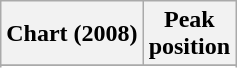<table class="wikitable sortable plainrowheaders" style="text-align:center">
<tr>
<th>Chart (2008)</th>
<th>Peak<br>position</th>
</tr>
<tr>
</tr>
<tr>
</tr>
<tr>
</tr>
</table>
